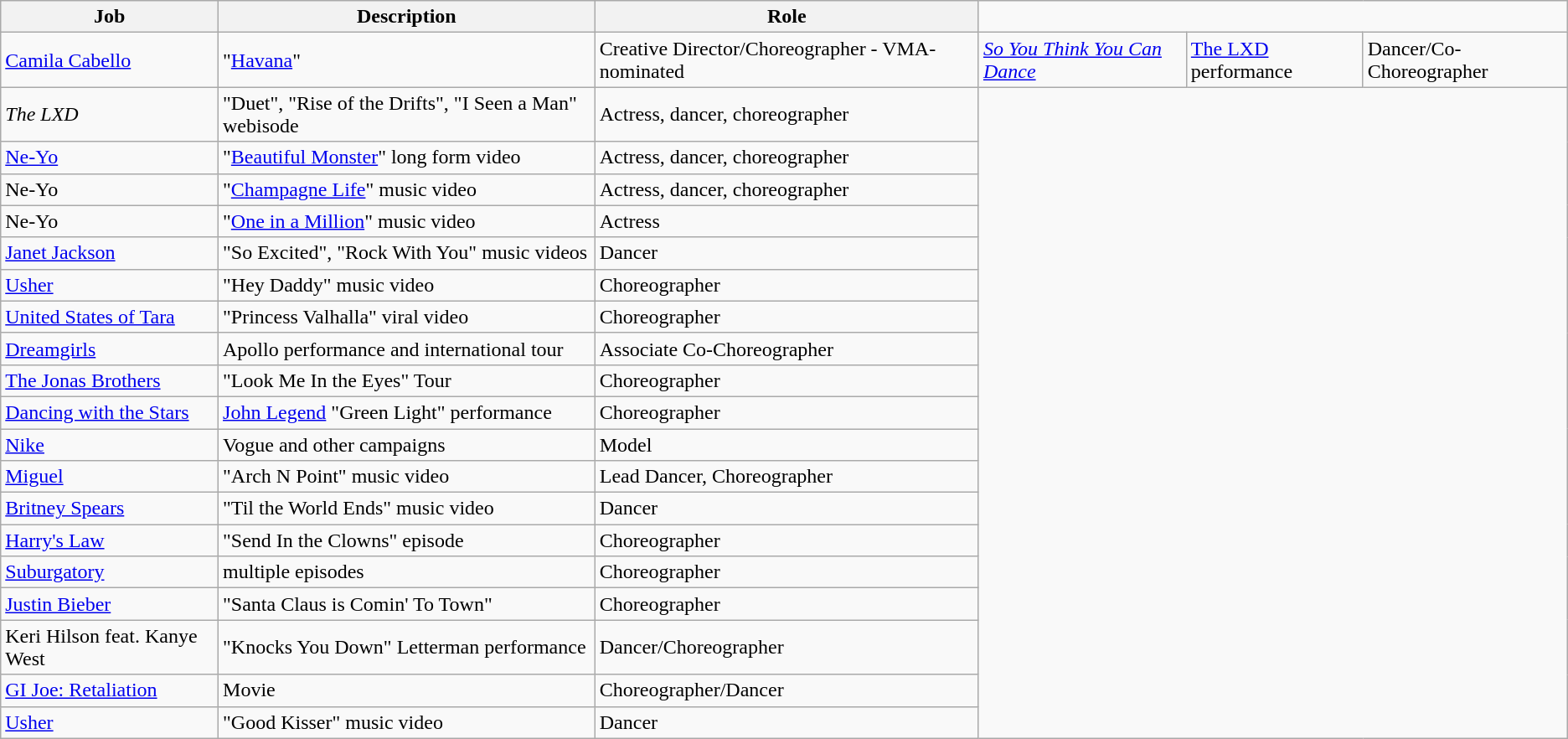<table class="wikitable">
<tr>
<th>Job</th>
<th>Description</th>
<th>Role</th>
</tr>
<tr>
<td><a href='#'>Camila Cabello</a></td>
<td>"<a href='#'>Havana</a>"</td>
<td>Creative Director/Choreographer - VMA-nominated</td>
<td><em><a href='#'>So You Think You Can Dance</a></em></td>
<td><a href='#'>The LXD</a> performance</td>
<td>Dancer/Co-Choreographer</td>
</tr>
<tr>
<td><em>The LXD</em></td>
<td>"Duet", "Rise of the Drifts", "I Seen a Man" webisode</td>
<td>Actress, dancer, choreographer</td>
</tr>
<tr>
<td><a href='#'>Ne-Yo</a></td>
<td>"<a href='#'>Beautiful Monster</a>" long form video</td>
<td>Actress, dancer, choreographer</td>
</tr>
<tr>
<td>Ne-Yo</td>
<td>"<a href='#'>Champagne Life</a>" music video</td>
<td>Actress, dancer, choreographer</td>
</tr>
<tr>
<td>Ne-Yo</td>
<td>"<a href='#'>One in a Million</a>" music video</td>
<td>Actress</td>
</tr>
<tr>
<td><a href='#'>Janet Jackson</a></td>
<td>"So Excited", "Rock With You" music videos</td>
<td>Dancer</td>
</tr>
<tr>
<td><a href='#'>Usher</a></td>
<td>"Hey Daddy" music video</td>
<td>Choreographer</td>
</tr>
<tr>
<td><a href='#'>United States of Tara</a></td>
<td>"Princess Valhalla" viral video</td>
<td>Choreographer</td>
</tr>
<tr>
<td><a href='#'>Dreamgirls</a></td>
<td>Apollo performance and international tour</td>
<td>Associate Co-Choreographer</td>
</tr>
<tr>
<td><a href='#'>The Jonas Brothers</a></td>
<td>"Look Me In the Eyes" Tour</td>
<td>Choreographer</td>
</tr>
<tr>
<td><a href='#'>Dancing with the Stars</a></td>
<td><a href='#'>John Legend</a> "Green Light" performance</td>
<td>Choreographer</td>
</tr>
<tr>
<td><a href='#'>Nike</a></td>
<td>Vogue and other campaigns</td>
<td>Model</td>
</tr>
<tr>
<td><a href='#'>Miguel</a></td>
<td>"Arch N Point" music video</td>
<td>Lead Dancer, Choreographer</td>
</tr>
<tr>
<td><a href='#'>Britney Spears</a></td>
<td>"Til the World Ends" music video</td>
<td>Dancer</td>
</tr>
<tr>
<td><a href='#'>Harry's Law</a></td>
<td>"Send In the Clowns" episode</td>
<td>Choreographer</td>
</tr>
<tr>
<td><a href='#'>Suburgatory</a></td>
<td>multiple episodes</td>
<td>Choreographer</td>
</tr>
<tr>
<td><a href='#'>Justin Bieber</a></td>
<td>"Santa Claus is Comin' To Town"</td>
<td>Choreographer</td>
</tr>
<tr>
<td>Keri Hilson feat. Kanye West</td>
<td>"Knocks You Down" Letterman performance</td>
<td>Dancer/Choreographer</td>
</tr>
<tr>
<td><a href='#'>GI Joe: Retaliation</a></td>
<td>Movie</td>
<td>Choreographer/Dancer</td>
</tr>
<tr>
<td><a href='#'>Usher</a></td>
<td>"Good Kisser" music video</td>
<td>Dancer</td>
</tr>
</table>
